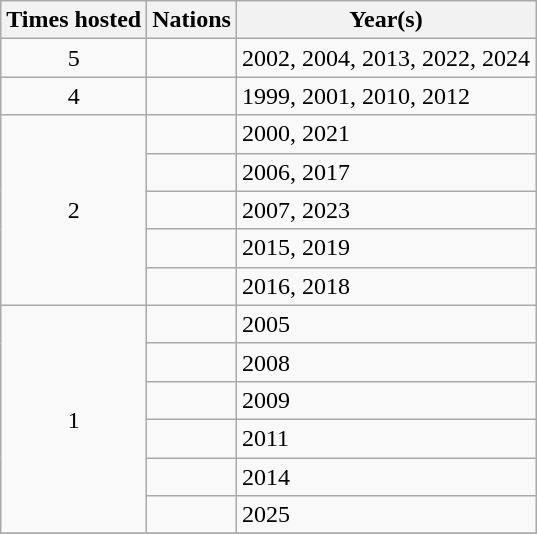<table class="wikitable">
<tr>
<th>Times hosted</th>
<th>Nations</th>
<th>Year(s)</th>
</tr>
<tr>
<td style="text-align:center;">5</td>
<td></td>
<td>2002, 2004, 2013, 2022, 2024</td>
</tr>
<tr>
<td style="text-align:center;">4</td>
<td></td>
<td>1999, 2001, 2010, 2012</td>
</tr>
<tr>
<td rowspan="5" style="text-align:center;">2</td>
<td></td>
<td>2000, 2021</td>
</tr>
<tr>
<td></td>
<td>2006, 2017</td>
</tr>
<tr>
<td></td>
<td>2007, 2023</td>
</tr>
<tr>
<td></td>
<td>2015, 2019</td>
</tr>
<tr>
<td></td>
<td>2016, 2018</td>
</tr>
<tr>
<td rowspan="6" style="text-align:center;">1</td>
<td></td>
<td>2005</td>
</tr>
<tr>
<td></td>
<td>2008</td>
</tr>
<tr>
<td></td>
<td>2009</td>
</tr>
<tr>
<td></td>
<td>2011</td>
</tr>
<tr>
<td></td>
<td>2014</td>
</tr>
<tr>
<td></td>
<td>2025</td>
</tr>
<tr>
</tr>
</table>
